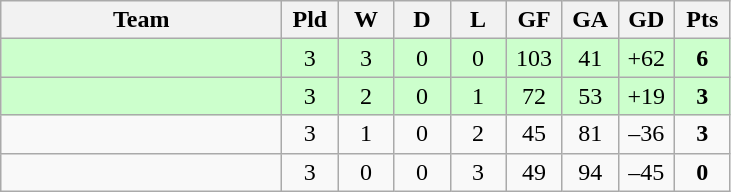<table class="wikitable" style="text-align: center;">
<tr>
<th width="180">Team</th>
<th width="30">Pld</th>
<th width="30">W</th>
<th width="30">D</th>
<th width="30">L</th>
<th width="30">GF</th>
<th width="30">GA</th>
<th width="30">GD</th>
<th width="30">Pts</th>
</tr>
<tr bgcolor=#CCFFCC>
<td align="left"></td>
<td>3</td>
<td>3</td>
<td>0</td>
<td>0</td>
<td>103</td>
<td>41</td>
<td>+62</td>
<td><strong>6</strong></td>
</tr>
<tr bgcolor=#CCFFCC>
<td align="left"></td>
<td>3</td>
<td>2</td>
<td>0</td>
<td>1</td>
<td>72</td>
<td>53</td>
<td>+19</td>
<td><strong>3</strong></td>
</tr>
<tr>
<td align="left"></td>
<td>3</td>
<td>1</td>
<td>0</td>
<td>2</td>
<td>45</td>
<td>81</td>
<td>–36</td>
<td><strong>3</strong></td>
</tr>
<tr>
<td align="left"></td>
<td>3</td>
<td>0</td>
<td>0</td>
<td>3</td>
<td>49</td>
<td>94</td>
<td>–45</td>
<td><strong>0</strong></td>
</tr>
</table>
